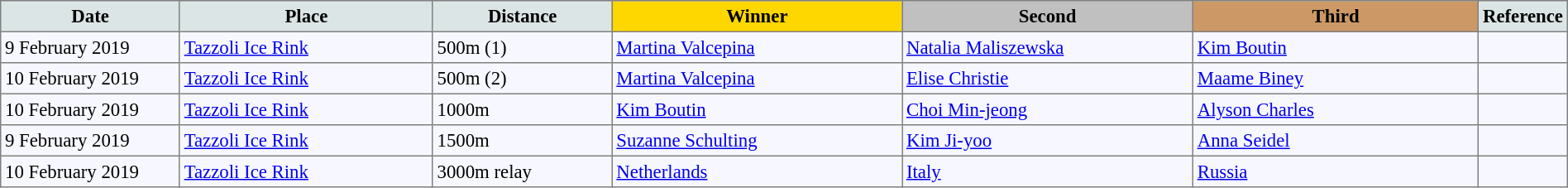<table bgcolor="#f7f8ff" cellpadding="3" cellspacing="0" border="1" style="font-size: 95%; border: gray solid 1px; border-collapse: collapse;">
<tr bgcolor="#cccccc" (1>
<td width="150" align="center" bgcolor="#dce5e5"><strong>Date</strong></td>
<td width="220" align="center" bgcolor="#dce5e5"><strong>Place</strong></td>
<td width="150" align="center" bgcolor="#dce5e5"><strong>Distance</strong></td>
<td align="center" bgcolor="gold" width="250"><strong>Winner</strong></td>
<td align="center" bgcolor="silver" width="250"><strong>Second</strong></td>
<td width="250" align="center" bgcolor="#cc9966"><strong>Third</strong></td>
<td width="30" align="center" bgcolor="#dce5e5"><strong>Reference</strong></td>
</tr>
<tr align="left">
<td>9 February 2019</td>
<td><a href='#'>Tazzoli Ice Rink</a></td>
<td>500m (1)</td>
<td> <a href='#'>Martina Valcepina</a></td>
<td> <a href='#'>Natalia Maliszewska</a></td>
<td> <a href='#'>Kim Boutin</a></td>
<td></td>
</tr>
<tr align="left">
<td>10 February 2019</td>
<td><a href='#'>Tazzoli Ice Rink</a></td>
<td>500m (2)</td>
<td> <a href='#'>Martina Valcepina</a></td>
<td> <a href='#'>Elise Christie</a></td>
<td> <a href='#'>Maame Biney</a></td>
<td></td>
</tr>
<tr align="left">
<td>10 February 2019</td>
<td><a href='#'>Tazzoli Ice Rink</a></td>
<td>1000m</td>
<td> <a href='#'>Kim Boutin</a></td>
<td> <a href='#'>Choi Min-jeong</a></td>
<td> <a href='#'>Alyson Charles</a></td>
<td></td>
</tr>
<tr align="left">
<td>9 February 2019</td>
<td><a href='#'>Tazzoli Ice Rink</a></td>
<td>1500m</td>
<td> <a href='#'>Suzanne Schulting</a></td>
<td> <a href='#'>Kim Ji-yoo</a></td>
<td> <a href='#'>Anna Seidel</a></td>
<td></td>
</tr>
<tr align="left">
<td>10 February 2019</td>
<td><a href='#'>Tazzoli Ice Rink</a></td>
<td>3000m relay</td>
<td> <a href='#'>Netherlands</a></td>
<td> <a href='#'>Italy</a></td>
<td> <a href='#'>Russia</a></td>
<td></td>
</tr>
</table>
